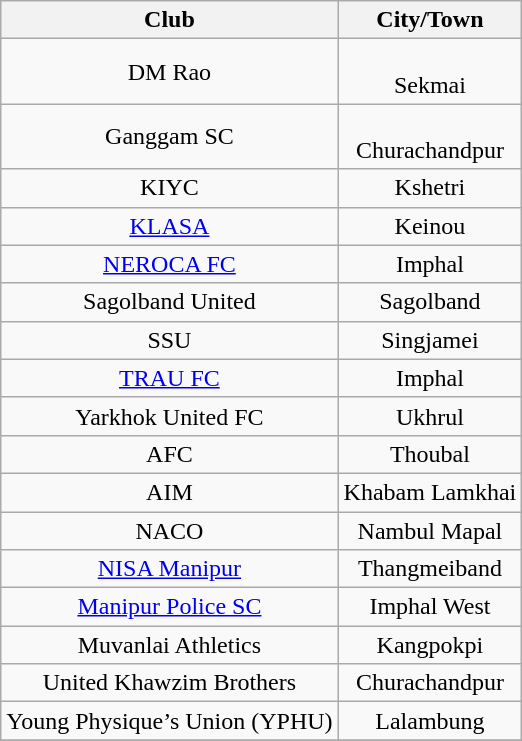<table class="wikitable" style="text-align:center;">
<tr>
<th>Club</th>
<th>City/Town</th>
</tr>
<tr>
<td>DM Rao</td>
<td><br>Sekmai</td>
</tr>
<tr>
<td>Ganggam SC</td>
<td><br>Churachandpur</td>
</tr>
<tr>
<td>KIYC</td>
<td>Kshetri</td>
</tr>
<tr>
<td><a href='#'>KLASA</a></td>
<td>Keinou</td>
</tr>
<tr>
<td><a href='#'>NEROCA FC</a></td>
<td>Imphal</td>
</tr>
<tr>
<td>Sagolband United</td>
<td>Sagolband</td>
</tr>
<tr>
<td>SSU</td>
<td>Singjamei</td>
</tr>
<tr>
<td><a href='#'>TRAU FC</a></td>
<td>Imphal</td>
</tr>
<tr>
<td>Yarkhok United FC</td>
<td>Ukhrul</td>
</tr>
<tr>
<td>AFC</td>
<td>Thoubal</td>
</tr>
<tr>
<td>AIM</td>
<td>Khabam Lamkhai</td>
</tr>
<tr>
<td>NACO</td>
<td>Nambul Mapal</td>
</tr>
<tr>
<td><a href='#'>NISA Manipur</a></td>
<td>Thangmeiband</td>
</tr>
<tr>
<td><a href='#'>Manipur Police SC</a></td>
<td>Imphal West</td>
</tr>
<tr>
<td>Muvanlai Athletics</td>
<td>Kangpokpi</td>
</tr>
<tr>
<td>United Khawzim Brothers</td>
<td>Churachandpur</td>
</tr>
<tr>
<td>Young Physique’s Union (YPHU)</td>
<td>Lalambung</td>
</tr>
<tr>
</tr>
</table>
